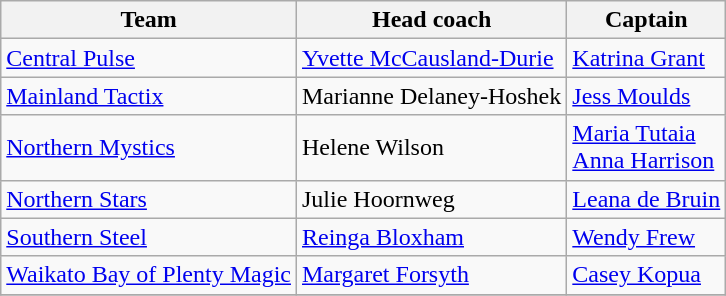<table class="wikitable collapsible">
<tr>
<th>Team</th>
<th>Head coach</th>
<th>Captain</th>
</tr>
<tr>
<td><a href='#'>Central Pulse</a></td>
<td><a href='#'>Yvette McCausland-Durie</a></td>
<td><a href='#'>Katrina Grant</a></td>
</tr>
<tr>
<td><a href='#'>Mainland Tactix</a></td>
<td>Marianne Delaney-Hoshek <em></em></td>
<td><a href='#'>Jess Moulds</a></td>
</tr>
<tr>
<td><a href='#'>Northern Mystics</a></td>
<td>Helene Wilson</td>
<td><a href='#'>Maria Tutaia</a><br><a href='#'>Anna Harrison</a></td>
</tr>
<tr>
<td><a href='#'>Northern Stars</a></td>
<td>Julie Hoornweg</td>
<td><a href='#'>Leana de Bruin</a></td>
</tr>
<tr>
<td><a href='#'>Southern Steel</a></td>
<td><a href='#'>Reinga Bloxham</a></td>
<td><a href='#'>Wendy Frew</a></td>
</tr>
<tr>
<td><a href='#'>Waikato Bay of Plenty Magic</a></td>
<td><a href='#'>Margaret Forsyth</a></td>
<td><a href='#'>Casey Kopua</a></td>
</tr>
<tr>
</tr>
</table>
